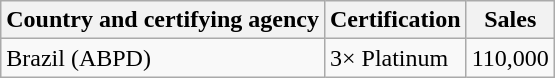<table class="wikitable">
<tr>
<th>Country and certifying agency</th>
<th>Certification</th>
<th>Sales</th>
</tr>
<tr>
<td>Brazil (ABPD)</td>
<td>3× Platinum</td>
<td>110,000</td>
</tr>
</table>
